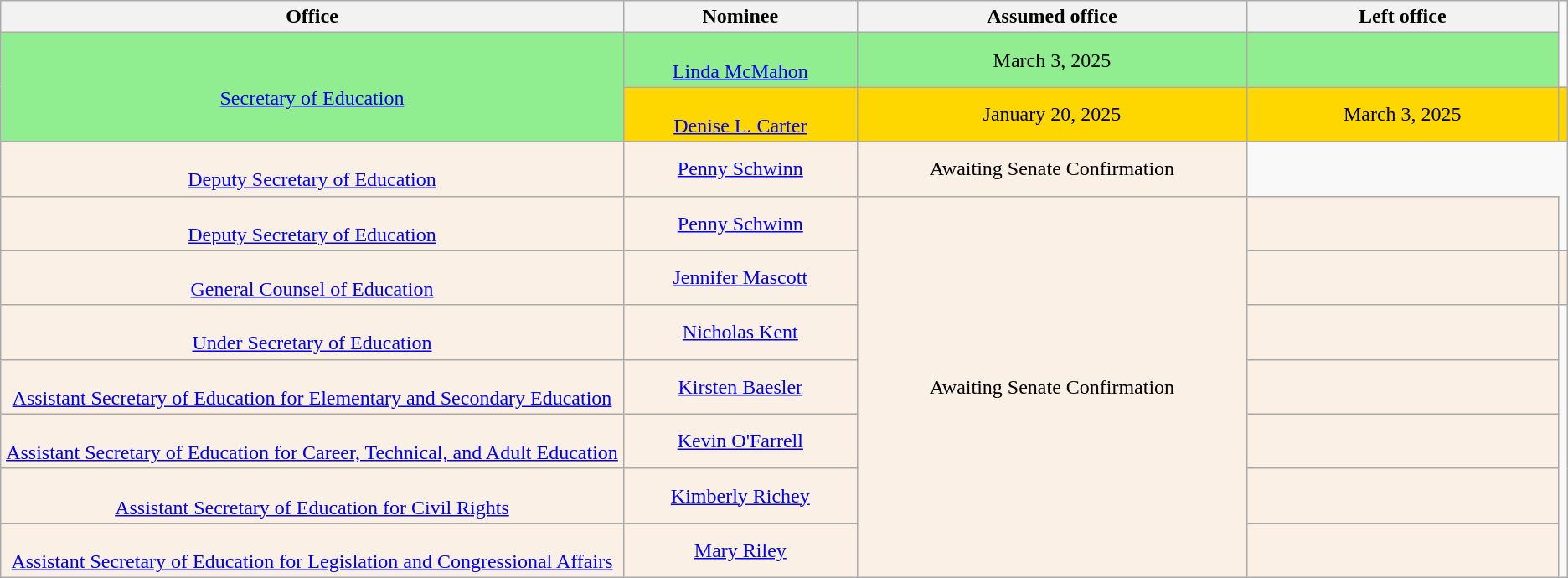<table class="wikitable sortable" style="text-align:center">
<tr>
<th style="width:40%;">Office</th>
<th style="width:15%;">Nominee</th>
<th style="width:25%;" data-sort-="" type="date">Assumed office</th>
<th style="width:20%;" data-sort-="" type="date">Left office</th>
</tr>
<tr style="background: lightgreen">
<td rowspan="2"><br><a href='#'>Secretary of Education</a></td>
<td><br><a href='#'>Linda McMahon</a></td>
<td>March 3, 2025</td>
<td></td>
</tr>
<tr style="background:gold">
<td><br><a href='#'>Denise L. Carter</a></td>
<td>January 20, 2025</td>
<td>March 3, 2025</td>
<td></td>
</tr>
<tr style="background:linen">
<td><br><a href='#'>Deputy Secretary of Education</a></td>
<td><a href='#'>Penny Schwinn</a></td>
<td>Awaiting Senate Confirmation</td>
</tr>
<tr style="background:linen">
<td><br><a href='#'>Deputy Secretary of Education</a></td>
<td><a href='#'>Penny Schwinn</a></td>
<td rowspan="7">Awaiting Senate Confirmation</td>
<td></td>
</tr>
<tr style="background:linen">
<td><br><a href='#'>General Counsel of Education</a></td>
<td><a href='#'>Jennifer Mascott</a></td>
<td></td>
<td></td>
</tr>
<tr style="background:linen">
<td><br><a href='#'>Under Secretary of Education</a></td>
<td><a href='#'>Nicholas Kent</a></td>
<td></td>
</tr>
<tr style="background:linen">
<td><br><a href='#'>Assistant Secretary of Education for Elementary and Secondary Education</a></td>
<td><a href='#'>Kirsten Baesler</a></td>
<td></td>
</tr>
<tr style="background:linen">
<td><br><a href='#'>Assistant Secretary of Education for Career, Technical, and Adult Education</a></td>
<td><a href='#'>Kevin O'Farrell</a></td>
<td></td>
</tr>
<tr style="background:linen">
<td><br><a href='#'>Assistant Secretary of Education for Civil Rights</a></td>
<td><a href='#'>Kimberly Richey</a></td>
<td></td>
</tr>
<tr style="background:linen">
<td><br><a href='#'>Assistant Secretary of Education for Legislation and Congressional Affairs</a></td>
<td><a href='#'>Mary Riley</a></td>
<td></td>
</tr>
</table>
